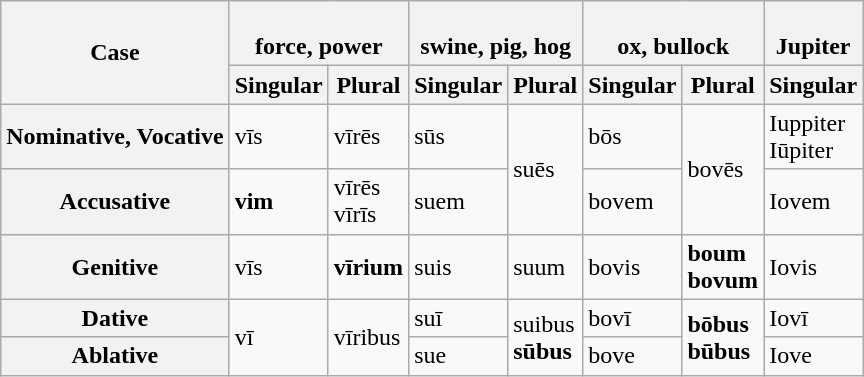<table class="wikitable">
<tr>
<th rowspan="2">Case</th>
<th colspan="2"> <br> force, power </th>
<th colspan="2"> <br> swine, pig, hog </th>
<th colspan="2"> <br> ox, bullock </th>
<th> <br> Jupiter </th>
</tr>
<tr>
<th>Singular</th>
<th>Plural</th>
<th>Singular</th>
<th>Plural</th>
<th>Singular</th>
<th>Plural</th>
<th>Singular</th>
</tr>
<tr>
<th>Nominative, Vocative</th>
<td>vīs</td>
<td>vīrēs</td>
<td>sūs</td>
<td rowspan="2">suēs</td>
<td>bōs</td>
<td rowspan="2">bovēs</td>
<td>Iuppiter<br>Iūpiter</td>
</tr>
<tr>
<th>Accusative</th>
<td><strong>vim</strong></td>
<td>vīrēs<br>vīrīs</td>
<td>suem</td>
<td>bovem</td>
<td>Iovem</td>
</tr>
<tr>
<th>Genitive</th>
<td>vīs</td>
<td><strong>vīrium</strong></td>
<td>suis</td>
<td>suum</td>
<td>bovis</td>
<td><strong>boum</strong><br><strong>bovum</strong></td>
<td>Iovis</td>
</tr>
<tr>
<th>Dative</th>
<td rowspan="2">vī</td>
<td rowspan="2">vīribus</td>
<td>suī</td>
<td rowspan="2">suibus<br><strong>sūbus</strong></td>
<td>bovī</td>
<td rowspan="2"><strong>bōbus</strong><br><strong>būbus</strong></td>
<td>Iovī</td>
</tr>
<tr>
<th>Ablative</th>
<td>sue</td>
<td>bove</td>
<td>Iove</td>
</tr>
</table>
